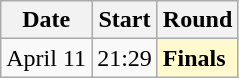<table class=wikitable>
<tr>
<th>Date</th>
<th>Start</th>
<th>Round</th>
</tr>
<tr>
<td>April 11</td>
<td>21:29</td>
<td style=background:lemonchiffon><strong>Finals</strong></td>
</tr>
</table>
